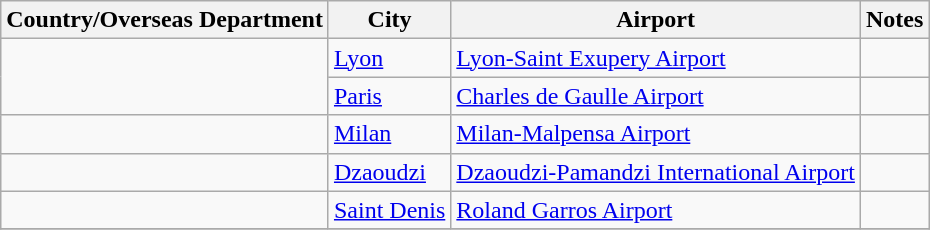<table class="wikitable sortable">
<tr>
<th>Country/Overseas Department</th>
<th>City</th>
<th>Airport</th>
<th>Notes</th>
</tr>
<tr>
<td rowspan="2"></td>
<td><a href='#'>Lyon</a></td>
<td><a href='#'>Lyon-Saint Exupery Airport</a></td>
<td></td>
</tr>
<tr>
<td><a href='#'>Paris</a></td>
<td><a href='#'>Charles de Gaulle Airport</a></td>
<td></td>
</tr>
<tr>
<td></td>
<td><a href='#'>Milan</a></td>
<td><a href='#'>Milan-Malpensa Airport</a></td>
<td></td>
</tr>
<tr>
<td></td>
<td><a href='#'>Dzaoudzi</a></td>
<td><a href='#'>Dzaoudzi-Pamandzi International Airport</a></td>
<td></td>
</tr>
<tr>
<td></td>
<td><a href='#'>Saint Denis</a></td>
<td><a href='#'>Roland Garros Airport</a></td>
<td></td>
</tr>
<tr>
</tr>
</table>
